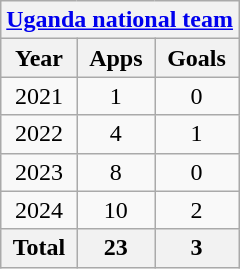<table class="wikitable" style="text-align:center">
<tr>
<th colspan=3><a href='#'>Uganda national team</a></th>
</tr>
<tr>
<th>Year</th>
<th>Apps</th>
<th>Goals</th>
</tr>
<tr>
<td>2021</td>
<td>1</td>
<td>0</td>
</tr>
<tr>
<td>2022</td>
<td>4</td>
<td>1</td>
</tr>
<tr>
<td>2023</td>
<td>8</td>
<td>0</td>
</tr>
<tr>
<td>2024</td>
<td>10</td>
<td>2</td>
</tr>
<tr>
<th>Total</th>
<th>23</th>
<th>3</th>
</tr>
</table>
